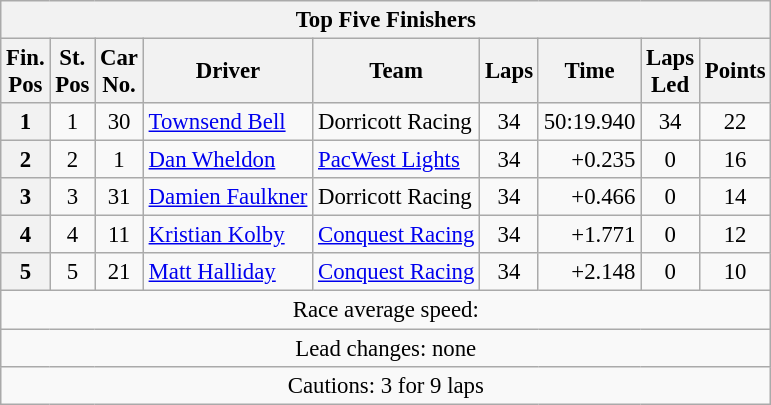<table class="wikitable" style="font-size:95%;">
<tr>
<th colspan=9>Top Five Finishers</th>
</tr>
<tr>
<th>Fin.<br>Pos</th>
<th>St.<br>Pos</th>
<th>Car<br>No.</th>
<th>Driver</th>
<th>Team</th>
<th>Laps</th>
<th>Time</th>
<th>Laps<br>Led</th>
<th>Points</th>
</tr>
<tr>
<th>1</th>
<td align=center>1</td>
<td align=center>30</td>
<td> <a href='#'>Townsend Bell</a></td>
<td>Dorricott Racing</td>
<td align=center>34</td>
<td align=right>50:19.940</td>
<td align=center>34</td>
<td align=center>22</td>
</tr>
<tr>
<th>2</th>
<td align=center>2</td>
<td align=center>1</td>
<td> <a href='#'>Dan Wheldon</a></td>
<td><a href='#'>PacWest Lights</a></td>
<td align=center>34</td>
<td align=right>+0.235</td>
<td align=center>0</td>
<td align=center>16</td>
</tr>
<tr>
<th>3</th>
<td align=center>3</td>
<td align=center>31</td>
<td> <a href='#'>Damien Faulkner</a></td>
<td>Dorricott Racing</td>
<td align=center>34</td>
<td align=right>+0.466</td>
<td align=center>0</td>
<td align=center>14</td>
</tr>
<tr>
<th>4</th>
<td align=center>4</td>
<td align=center>11</td>
<td> <a href='#'>Kristian Kolby</a></td>
<td><a href='#'>Conquest Racing</a></td>
<td align=center>34</td>
<td align=right>+1.771</td>
<td align=center>0</td>
<td align=center>12</td>
</tr>
<tr>
<th>5</th>
<td align=center>5</td>
<td align=center>21</td>
<td> <a href='#'>Matt Halliday</a></td>
<td><a href='#'>Conquest Racing</a></td>
<td align=center>34</td>
<td align=right>+2.148</td>
<td align=center>0</td>
<td align=center>10</td>
</tr>
<tr>
<td align=center colspan=9>Race average speed: </td>
</tr>
<tr>
<td align=center colspan=9>Lead changes: none</td>
</tr>
<tr>
<td align=center colspan=9>Cautions: 3 for 9 laps</td>
</tr>
</table>
